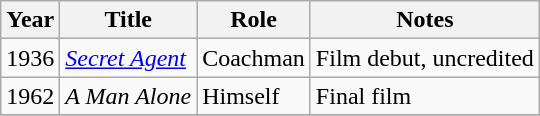<table class="wikitable">
<tr>
<th>Year</th>
<th>Title</th>
<th>Role</th>
<th>Notes</th>
</tr>
<tr>
<td>1936</td>
<td><em><a href='#'>Secret Agent</a></em></td>
<td>Coachman</td>
<td>Film debut, uncredited</td>
</tr>
<tr>
<td>1962</td>
<td><em>A Man Alone</em></td>
<td>Himself</td>
<td>Final film</td>
</tr>
<tr>
</tr>
</table>
